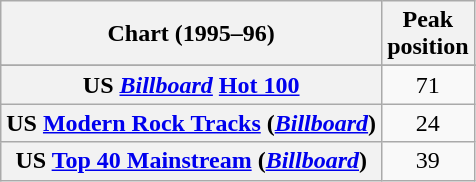<table class="wikitable sortable plainrowheaders" style="text-align:center">
<tr>
<th>Chart (1995–96)</th>
<th>Peak<br>position</th>
</tr>
<tr>
</tr>
<tr>
<th scope="row">US <em><a href='#'>Billboard</a></em> <a href='#'>Hot 100</a></th>
<td>71</td>
</tr>
<tr>
<th scope="row">US <a href='#'>Modern Rock Tracks</a> (<em><a href='#'>Billboard</a></em>)</th>
<td>24</td>
</tr>
<tr>
<th scope="row">US <a href='#'>Top 40 Mainstream</a> (<em><a href='#'>Billboard</a></em>)</th>
<td>39</td>
</tr>
</table>
